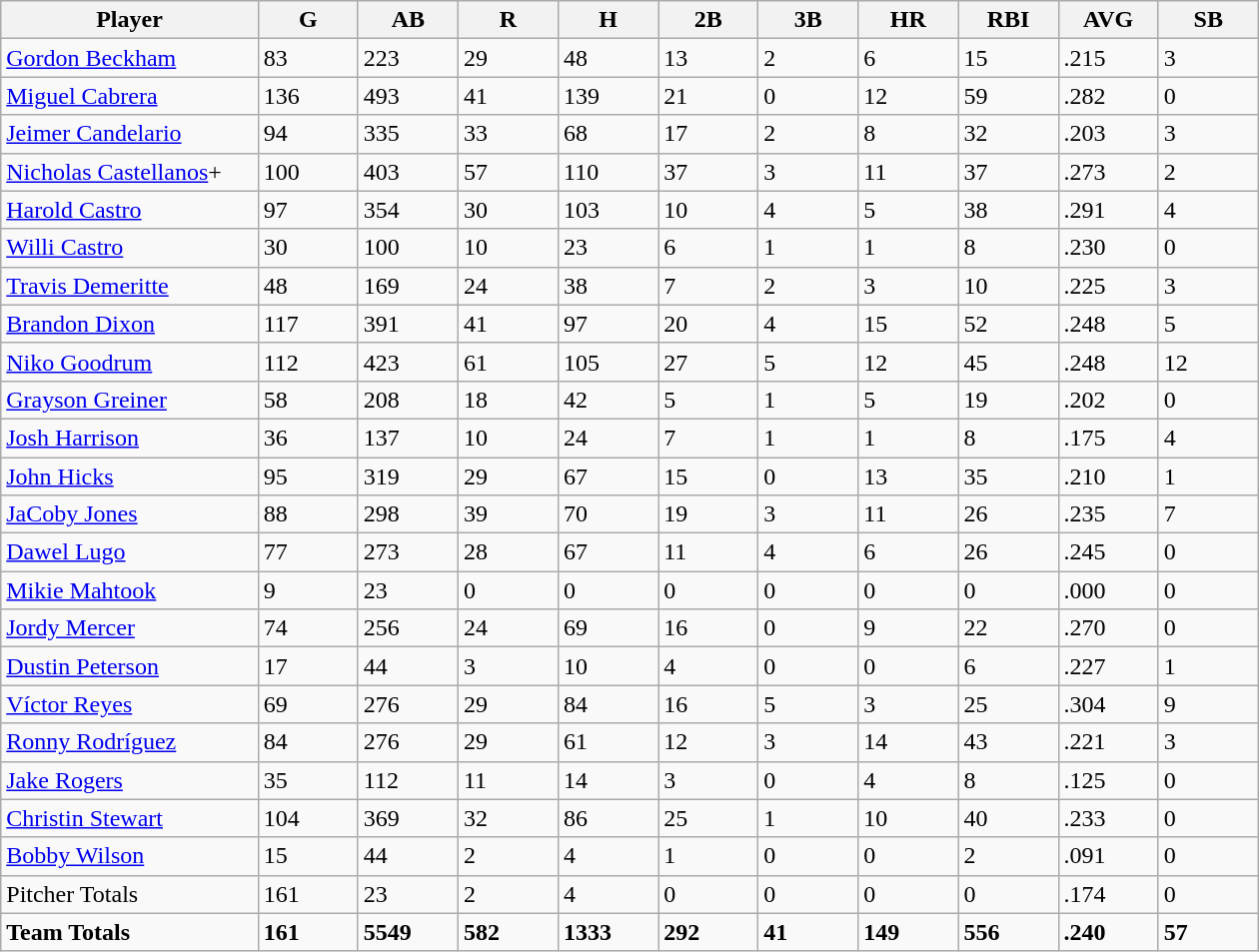<table class="wikitable sortable">
<tr>
<th bgcolor="#DDDDFF" width="18%">Player</th>
<th bgcolor="#DDDDFF" width="7%">G</th>
<th bgcolor="#DDDDFF" width="7%">AB</th>
<th bgcolor="#DDDDFF" width="7%">R</th>
<th bgcolor="#DDDDFF" width="7%">H</th>
<th bgcolor="#DDDDFF" width="7%">2B</th>
<th bgcolor="#DDDDFF" width="7%">3B</th>
<th bgcolor="#DDDDFF" width="7%">HR</th>
<th bgcolor="#DDDDFF" width="7%">RBI</th>
<th bgcolor="#DDDDFF" width="7%">AVG</th>
<th bgcolor="#DDDDFF" width="7%">SB</th>
</tr>
<tr>
<td align=left><a href='#'>Gordon Beckham</a></td>
<td>83</td>
<td>223</td>
<td>29</td>
<td>48</td>
<td>13</td>
<td>2</td>
<td>6</td>
<td>15</td>
<td>.215</td>
<td>3</td>
</tr>
<tr>
<td align=left><a href='#'>Miguel Cabrera</a></td>
<td>136</td>
<td>493</td>
<td>41</td>
<td>139</td>
<td>21</td>
<td>0</td>
<td>12</td>
<td>59</td>
<td>.282</td>
<td>0</td>
</tr>
<tr>
<td align=left><a href='#'>Jeimer Candelario</a></td>
<td>94</td>
<td>335</td>
<td>33</td>
<td>68</td>
<td>17</td>
<td>2</td>
<td>8</td>
<td>32</td>
<td>.203</td>
<td>3</td>
</tr>
<tr>
<td align=left><a href='#'>Nicholas Castellanos</a>+</td>
<td>100</td>
<td>403</td>
<td>57</td>
<td>110</td>
<td>37</td>
<td>3</td>
<td>11</td>
<td>37</td>
<td>.273</td>
<td>2</td>
</tr>
<tr>
<td align=left><a href='#'>Harold Castro</a></td>
<td>97</td>
<td>354</td>
<td>30</td>
<td>103</td>
<td>10</td>
<td>4</td>
<td>5</td>
<td>38</td>
<td>.291</td>
<td>4</td>
</tr>
<tr>
<td align=left><a href='#'>Willi Castro</a></td>
<td>30</td>
<td>100</td>
<td>10</td>
<td>23</td>
<td>6</td>
<td>1</td>
<td>1</td>
<td>8</td>
<td>.230</td>
<td>0</td>
</tr>
<tr>
<td align=left><a href='#'>Travis Demeritte</a></td>
<td>48</td>
<td>169</td>
<td>24</td>
<td>38</td>
<td>7</td>
<td>2</td>
<td>3</td>
<td>10</td>
<td>.225</td>
<td>3</td>
</tr>
<tr>
<td align=left><a href='#'>Brandon Dixon</a></td>
<td>117</td>
<td>391</td>
<td>41</td>
<td>97</td>
<td>20</td>
<td>4</td>
<td>15</td>
<td>52</td>
<td>.248</td>
<td>5</td>
</tr>
<tr>
<td align=left><a href='#'>Niko Goodrum</a></td>
<td>112</td>
<td>423</td>
<td>61</td>
<td>105</td>
<td>27</td>
<td>5</td>
<td>12</td>
<td>45</td>
<td>.248</td>
<td>12</td>
</tr>
<tr>
<td align=left><a href='#'>Grayson Greiner</a></td>
<td>58</td>
<td>208</td>
<td>18</td>
<td>42</td>
<td>5</td>
<td>1</td>
<td>5</td>
<td>19</td>
<td>.202</td>
<td>0</td>
</tr>
<tr>
<td align=left><a href='#'>Josh Harrison</a></td>
<td>36</td>
<td>137</td>
<td>10</td>
<td>24</td>
<td>7</td>
<td>1</td>
<td>1</td>
<td>8</td>
<td>.175</td>
<td>4</td>
</tr>
<tr>
<td align=left><a href='#'>John Hicks</a></td>
<td>95</td>
<td>319</td>
<td>29</td>
<td>67</td>
<td>15</td>
<td>0</td>
<td>13</td>
<td>35</td>
<td>.210</td>
<td>1</td>
</tr>
<tr>
<td align=left><a href='#'>JaCoby Jones</a></td>
<td>88</td>
<td>298</td>
<td>39</td>
<td>70</td>
<td>19</td>
<td>3</td>
<td>11</td>
<td>26</td>
<td>.235</td>
<td>7</td>
</tr>
<tr>
<td align=left><a href='#'>Dawel Lugo</a></td>
<td>77</td>
<td>273</td>
<td>28</td>
<td>67</td>
<td>11</td>
<td>4</td>
<td>6</td>
<td>26</td>
<td>.245</td>
<td>0</td>
</tr>
<tr>
<td align=left><a href='#'>Mikie Mahtook</a></td>
<td>9</td>
<td>23</td>
<td>0</td>
<td>0</td>
<td>0</td>
<td>0</td>
<td>0</td>
<td>0</td>
<td>.000</td>
<td>0</td>
</tr>
<tr>
<td align=left><a href='#'>Jordy Mercer</a></td>
<td>74</td>
<td>256</td>
<td>24</td>
<td>69</td>
<td>16</td>
<td>0</td>
<td>9</td>
<td>22</td>
<td>.270</td>
<td>0</td>
</tr>
<tr>
<td align=left><a href='#'>Dustin Peterson</a></td>
<td>17</td>
<td>44</td>
<td>3</td>
<td>10</td>
<td>4</td>
<td>0</td>
<td>0</td>
<td>6</td>
<td>.227</td>
<td>1</td>
</tr>
<tr>
<td align=left><a href='#'>Víctor Reyes</a></td>
<td>69</td>
<td>276</td>
<td>29</td>
<td>84</td>
<td>16</td>
<td>5</td>
<td>3</td>
<td>25</td>
<td>.304</td>
<td>9</td>
</tr>
<tr>
<td align=left><a href='#'>Ronny Rodríguez</a></td>
<td>84</td>
<td>276</td>
<td>29</td>
<td>61</td>
<td>12</td>
<td>3</td>
<td>14</td>
<td>43</td>
<td>.221</td>
<td>3</td>
</tr>
<tr>
<td align=left><a href='#'>Jake Rogers</a></td>
<td>35</td>
<td>112</td>
<td>11</td>
<td>14</td>
<td>3</td>
<td>0</td>
<td>4</td>
<td>8</td>
<td>.125</td>
<td>0</td>
</tr>
<tr>
<td align=left><a href='#'>Christin Stewart</a></td>
<td>104</td>
<td>369</td>
<td>32</td>
<td>86</td>
<td>25</td>
<td>1</td>
<td>10</td>
<td>40</td>
<td>.233</td>
<td>0</td>
</tr>
<tr>
<td align=left><a href='#'>Bobby Wilson</a></td>
<td>15</td>
<td>44</td>
<td>2</td>
<td>4</td>
<td>1</td>
<td>0</td>
<td>0</td>
<td>2</td>
<td>.091</td>
<td>0</td>
</tr>
<tr>
<td align=left>Pitcher Totals</td>
<td>161</td>
<td>23</td>
<td>2</td>
<td>4</td>
<td>0</td>
<td>0</td>
<td>0</td>
<td>0</td>
<td>.174</td>
<td>0</td>
</tr>
<tr>
<td align=left><strong>Team Totals</strong></td>
<td><strong>161</strong></td>
<td><strong>5549</strong></td>
<td><strong>582</strong></td>
<td><strong>1333</strong></td>
<td><strong>292</strong></td>
<td><strong>41</strong></td>
<td><strong>149</strong></td>
<td><strong>556</strong></td>
<td><strong>.240</strong></td>
<td><strong>57</strong></td>
</tr>
</table>
